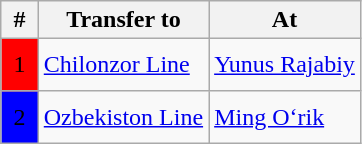<table class="wikitable" style="border-collapse: collapse; text-align: left;">
<tr>
<th>#</th>
<th>Transfer to</th>
<th>At</th>
</tr>
<tr>
<td style="background: red; padding:.5em;">1</td>
<td style="text-align: left;"><a href='#'>Chilonzor Line</a></td>
<td><a href='#'>Yunus Rajabiy</a></td>
</tr>
<tr>
<td style="background: blue;padding:.5em;">2</td>
<td style="text-align: left;"><a href='#'>Ozbekiston Line</a></td>
<td><a href='#'>Ming O‘rik</a></td>
</tr>
</table>
